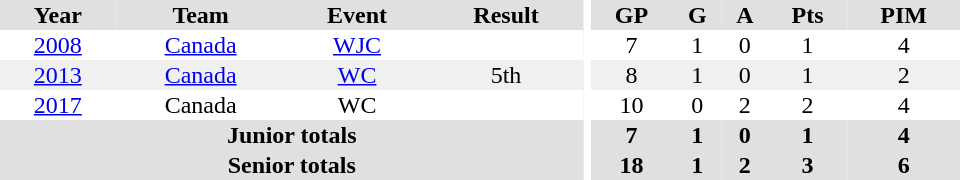<table border="0" cellpadding="1" cellspacing="0" ID="Table3" style="text-align:center; width:40em;">
<tr bgcolor="#e0e0e0">
<th>Year</th>
<th>Team</th>
<th>Event</th>
<th>Result</th>
<th rowspan="99" bgcolor="#ffffff"></th>
<th>GP</th>
<th>G</th>
<th>A</th>
<th>Pts</th>
<th>PIM</th>
</tr>
<tr>
<td><a href='#'>2008</a></td>
<td><a href='#'>Canada</a></td>
<td><a href='#'>WJC</a></td>
<td></td>
<td>7</td>
<td>1</td>
<td>0</td>
<td>1</td>
<td>4</td>
</tr>
<tr bgcolor="#f0f0f0">
<td><a href='#'>2013</a></td>
<td><a href='#'>Canada</a></td>
<td><a href='#'>WC</a></td>
<td>5th</td>
<td>8</td>
<td>1</td>
<td>0</td>
<td>1</td>
<td>2</td>
</tr>
<tr>
<td><a href='#'>2017</a></td>
<td>Canada</td>
<td>WC</td>
<td></td>
<td>10</td>
<td>0</td>
<td>2</td>
<td>2</td>
<td>4</td>
</tr>
<tr bgcolor="#e0e0e0">
<th colspan="4">Junior totals</th>
<th>7</th>
<th>1</th>
<th>0</th>
<th>1</th>
<th>4</th>
</tr>
<tr bgcolor="#e0e0e0">
<th colspan="4">Senior totals</th>
<th>18</th>
<th>1</th>
<th>2</th>
<th>3</th>
<th>6</th>
</tr>
</table>
